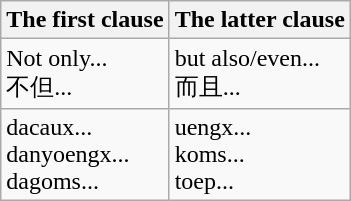<table class="wikitable">
<tr>
<th>The first clause</th>
<th>The latter clause</th>
</tr>
<tr>
<td>Not only...<br>不但...</td>
<td>but also/even...<br>而且...</td>
</tr>
<tr>
<td>dacaux...<br>danyoengx...<br>dagoms...</td>
<td>uengx...<br>koms...<br>toep...</td>
</tr>
</table>
